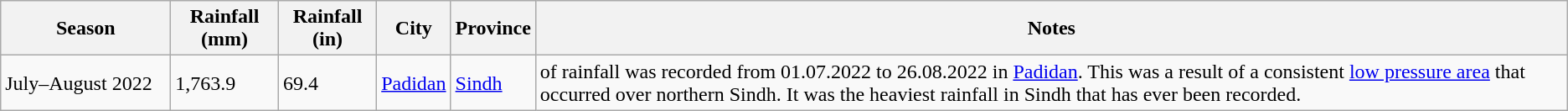<table class="wikitable">
<tr>
<th style="width: 8em;">Season</th>
<th>Rainfall (mm)</th>
<th>Rainfall (in)</th>
<th>City</th>
<th>Province</th>
<th class="unsortable">Notes</th>
</tr>
<tr>
<td>July–August 2022</td>
<td>1,763.9</td>
<td>69.4</td>
<td><a href='#'>Padidan</a></td>
<td><a href='#'>Sindh</a></td>
<td> of rainfall was recorded from 01.07.2022 to 26.08.2022 in <a href='#'>Padidan</a>. This was a result of a consistent <a href='#'>low pressure area</a> that occurred over northern Sindh. It was the heaviest rainfall in Sindh that has ever been recorded.</td>
</tr>
</table>
